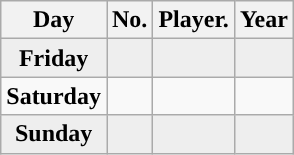<table class="wikitable non-sortable">
<tr>
<th style="text-align:center; ">Day</th>
<th style="text-align:center; ">No.</th>
<th style="text-align:center; ">Player.</th>
<th style="text-align:center; ">Year</th>
</tr>
<tr style="background:#eeeeee;text-align:center;">
<td><strong>Friday</strong></td>
<td></td>
<td></td>
<td></td>
</tr>
<tr style="text-align:center;">
<td><strong>Saturday</strong></td>
<td></td>
<td></td>
<td></td>
</tr>
<tr style="background:#eeeeee;text-align:center;">
<td><strong>Sunday</strong></td>
<td></td>
<td></td>
<td></td>
</tr>
</table>
